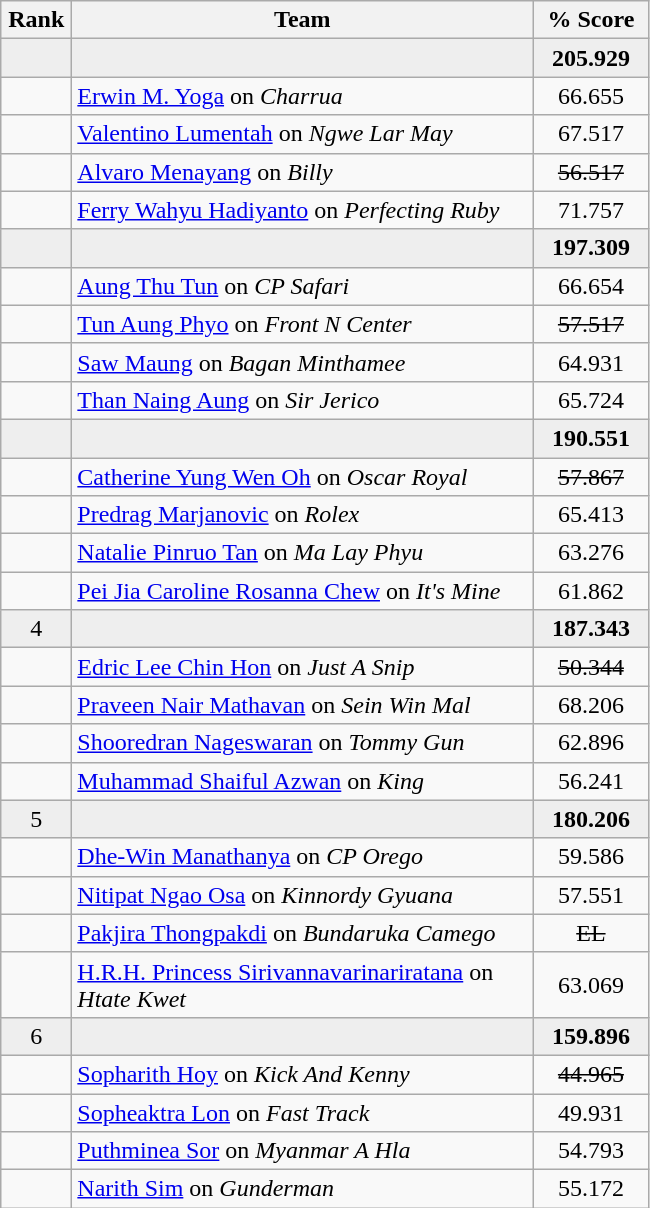<table class="wikitable" style="text-align:center">
<tr>
<th width=40>Rank</th>
<th width=300>Team</th>
<th width=70>% Score</th>
</tr>
<tr bgcolor=eeeeee>
<td></td>
<td align=left></td>
<td><strong>205.929</strong></td>
</tr>
<tr>
<td></td>
<td align=left><a href='#'>Erwin M. Yoga</a> on <em>Charrua</em></td>
<td>66.655</td>
</tr>
<tr>
<td></td>
<td align=left><a href='#'>Valentino Lumentah</a> on <em>Ngwe Lar May</em></td>
<td>67.517</td>
</tr>
<tr>
<td></td>
<td align=left><a href='#'>Alvaro Menayang</a> on <em>Billy</em></td>
<td><s>56.517</s></td>
</tr>
<tr>
<td></td>
<td align=left><a href='#'>Ferry Wahyu Hadiyanto</a> on <em>Perfecting Ruby</em></td>
<td>71.757</td>
</tr>
<tr bgcolor=eeeeee>
<td></td>
<td align=left></td>
<td><strong>197.309</strong></td>
</tr>
<tr>
<td></td>
<td align=left><a href='#'>Aung Thu Tun</a> on <em>CP Safari</em></td>
<td>66.654</td>
</tr>
<tr>
<td></td>
<td align=left><a href='#'>Tun Aung Phyo</a> on <em>Front N Center</em></td>
<td><s>57.517</s></td>
</tr>
<tr>
<td></td>
<td align=left><a href='#'>Saw Maung</a> on <em>Bagan Minthamee</em></td>
<td>64.931</td>
</tr>
<tr>
<td></td>
<td align=left><a href='#'>Than Naing Aung</a> on <em>Sir Jerico </em></td>
<td>65.724</td>
</tr>
<tr bgcolor=eeeeee>
<td></td>
<td align=left></td>
<td><strong>190.551</strong></td>
</tr>
<tr>
<td></td>
<td align=left><a href='#'>Catherine Yung Wen Oh</a> on <em>Oscar Royal</em></td>
<td><s>57.867</s></td>
</tr>
<tr>
<td></td>
<td align=left><a href='#'>Predrag Marjanovic</a> on <em>Rolex</em></td>
<td>65.413</td>
</tr>
<tr>
<td></td>
<td align=left><a href='#'>Natalie Pinruo Tan</a> on <em>Ma Lay Phyu</em></td>
<td>63.276</td>
</tr>
<tr>
<td></td>
<td align=left><a href='#'>Pei Jia Caroline Rosanna Chew</a> on <em>It's Mine</em></td>
<td>61.862</td>
</tr>
<tr bgcolor=eeeeee>
<td>4</td>
<td align=left></td>
<td><strong>187.343</strong></td>
</tr>
<tr>
<td></td>
<td align=left><a href='#'>Edric Lee Chin Hon</a> on <em>Just A Snip</em></td>
<td><s>50.344</s></td>
</tr>
<tr>
<td></td>
<td align=left><a href='#'>Praveen Nair Mathavan</a> on <em>Sein Win Mal</em></td>
<td>68.206</td>
</tr>
<tr>
<td></td>
<td align=left><a href='#'>Shooredran Nageswaran</a> on <em>Tommy Gun</em></td>
<td>62.896</td>
</tr>
<tr>
<td></td>
<td align=left><a href='#'>Muhammad Shaiful Azwan</a> on <em>King</em></td>
<td>56.241</td>
</tr>
<tr bgcolor=eeeeee>
<td>5</td>
<td align=left></td>
<td><strong>180.206</strong></td>
</tr>
<tr>
<td></td>
<td align=left><a href='#'>Dhe-Win Manathanya</a> on <em>CP Orego</em></td>
<td>59.586</td>
</tr>
<tr>
<td></td>
<td align=left><a href='#'>Nitipat Ngao Osa</a> on <em>Kinnordy Gyuana</em></td>
<td>57.551</td>
</tr>
<tr>
<td></td>
<td align=left><a href='#'>Pakjira Thongpakdi</a> on <em>Bundaruka Camego</em></td>
<td><s>EL</s></td>
</tr>
<tr>
<td></td>
<td align=left><a href='#'>H.R.H. Princess Sirivannavarinariratana</a> on <em>Htate Kwet</em></td>
<td>63.069</td>
</tr>
<tr bgcolor=eeeeee>
<td>6</td>
<td align=left></td>
<td><strong>159.896</strong></td>
</tr>
<tr>
<td></td>
<td align=left><a href='#'>Sopharith Hoy</a> on <em>Kick And Kenny</em></td>
<td><s>44.965</s></td>
</tr>
<tr>
<td></td>
<td align=left><a href='#'>Sopheaktra Lon</a> on <em>Fast Track</em></td>
<td>49.931</td>
</tr>
<tr>
<td></td>
<td align=left><a href='#'>Puthminea Sor</a> on <em>Myanmar A Hla</em></td>
<td>54.793</td>
</tr>
<tr>
<td></td>
<td align=left><a href='#'>Narith Sim</a> on <em>Gunderman </em></td>
<td>55.172</td>
</tr>
</table>
